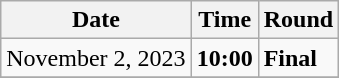<table class="wikitable">
<tr>
<th>Date</th>
<th>Time</th>
<th>Round</th>
</tr>
<tr>
<td>November 2, 2023</td>
<td><strong>10:00</strong></td>
<td><strong>Final</strong></td>
</tr>
<tr>
</tr>
</table>
